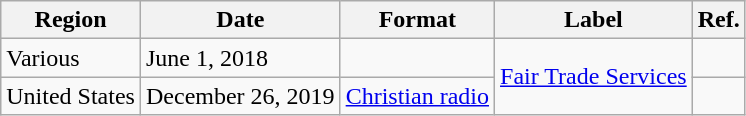<table class="wikitable plainrowheaders">
<tr>
<th scope="col">Region</th>
<th scope="col">Date</th>
<th scope="col">Format</th>
<th scope="col">Label</th>
<th scope="col">Ref.</th>
</tr>
<tr>
<td>Various</td>
<td>June 1, 2018</td>
<td></td>
<td rowspan="2"><a href='#'>Fair Trade Services</a></td>
<td></td>
</tr>
<tr>
<td>United States</td>
<td>December 26, 2019</td>
<td><a href='#'>Christian radio</a></td>
<td></td>
</tr>
</table>
